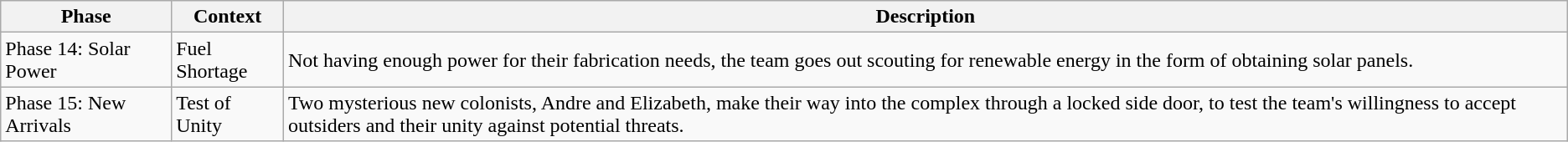<table class="wikitable" border="1">
<tr>
<th>Phase</th>
<th>Context</th>
<th>Description</th>
</tr>
<tr>
<td>Phase 14: Solar Power</td>
<td>Fuel Shortage</td>
<td>Not having enough power for their fabrication needs, the team goes out scouting for renewable energy in the form of obtaining solar panels.</td>
</tr>
<tr>
<td>Phase 15: New Arrivals</td>
<td>Test of Unity</td>
<td>Two mysterious new colonists, Andre and Elizabeth, make their way into the complex through a locked side door, to test the team's willingness to accept outsiders and their unity against potential threats.</td>
</tr>
</table>
